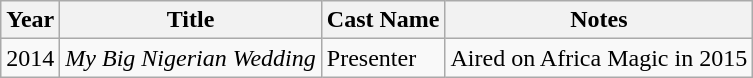<table class="wikitable">
<tr>
<th>Year</th>
<th>Title</th>
<th>Cast Name</th>
<th>Notes</th>
</tr>
<tr>
<td>2014</td>
<td><em>My Big Nigerian Wedding</em></td>
<td>Presenter</td>
<td>Aired on Africa Magic in 2015</td>
</tr>
</table>
